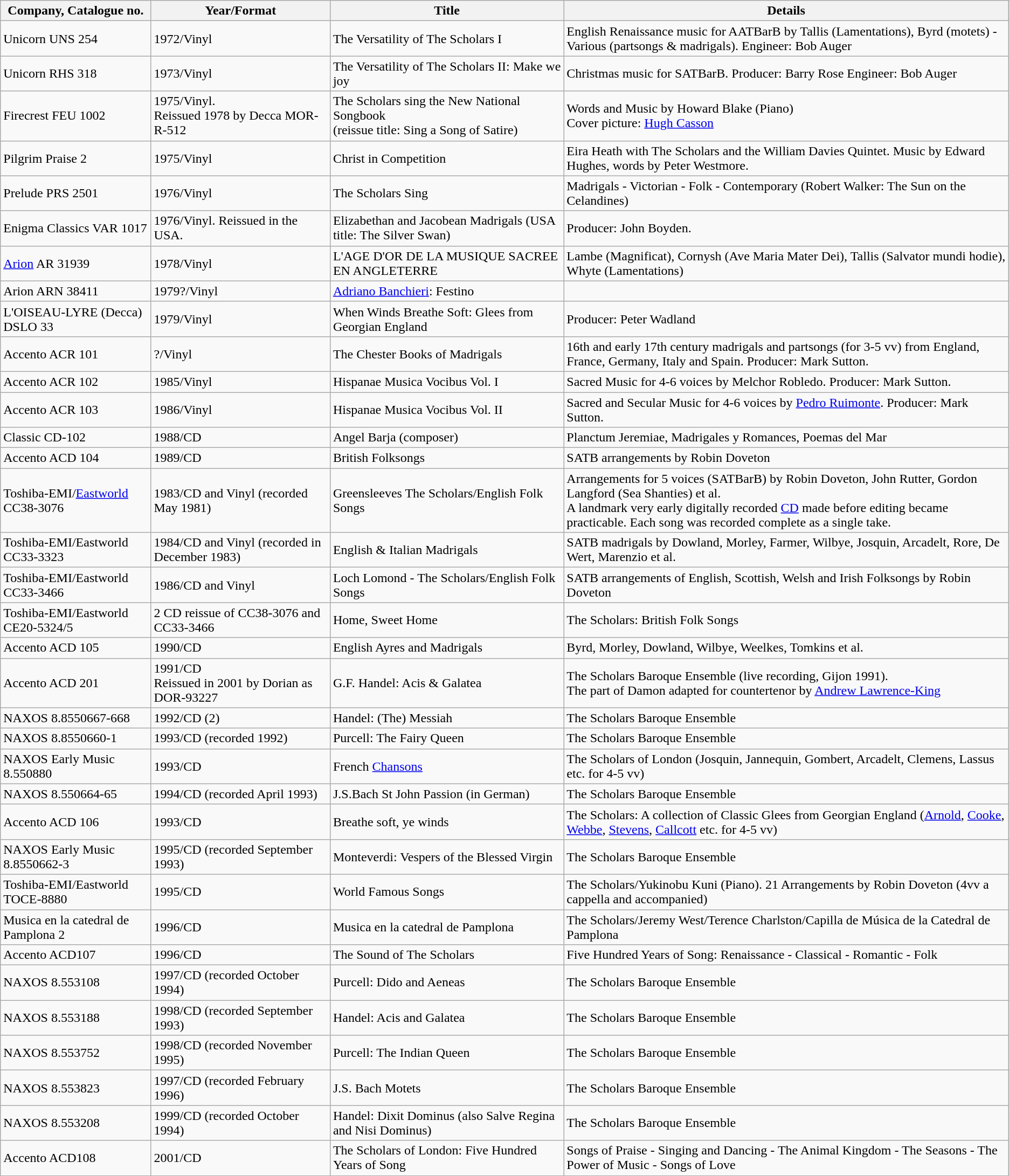<table border=1 align=center class=wikitable>
<tr>
<th>Company, Catalogue no.</th>
<th>Year/Format</th>
<th>Title</th>
<th>Details</th>
</tr>
<tr --->
<td>Unicorn UNS 254</td>
<td>1972/Vinyl</td>
<td>The Versatility of The Scholars I</td>
<td>English Renaissance music for AATBarB by Tallis (Lamentations), Byrd (motets) - Various (partsongs & madrigals). Engineer: Bob Auger</td>
</tr>
<tr --->
<td>Unicorn RHS 318</td>
<td>1973/Vinyl</td>
<td>The Versatility of The Scholars II: Make we joy</td>
<td>Christmas music for SATBarB. Producer: Barry Rose Engineer: Bob Auger</td>
</tr>
<tr --->
<td>Firecrest FEU 1002</td>
<td>1975/Vinyl.<br>Reissued 1978 by Decca MOR-R-512</td>
<td>The Scholars sing the New National Songbook<br>(reissue title: Sing a Song of Satire)</td>
<td>Words and Music by Howard Blake (Piano)<br>Cover picture: <a href='#'>Hugh Casson</a></td>
</tr>
<tr --->
<td>Pilgrim Praise 2</td>
<td>1975/Vinyl</td>
<td>Christ in Competition</td>
<td>Eira Heath with The Scholars and the William Davies Quintet. Music by Edward Hughes, words by Peter Westmore.</td>
</tr>
<tr --->
<td>Prelude PRS 2501</td>
<td>1976/Vinyl</td>
<td>The Scholars Sing</td>
<td>Madrigals - Victorian - Folk - Contemporary (Robert Walker: The Sun on the Celandines)</td>
</tr>
<tr --->
<td>Enigma Classics VAR 1017</td>
<td>1976/Vinyl. Reissued in the USA.</td>
<td>Elizabethan and Jacobean Madrigals (USA title: The Silver Swan)</td>
<td>Producer: John Boyden.</td>
</tr>
<tr --->
<td><a href='#'>Arion</a> AR 31939</td>
<td>1978/Vinyl</td>
<td>L'AGE D'OR DE LA MUSIQUE SACREE EN ANGLETERRE</td>
<td>Lambe (Magnificat), Cornysh (Ave Maria Mater Dei), Tallis (Salvator mundi hodie), Whyte (Lamentations)</td>
</tr>
<tr --->
<td>Arion ARN 38411</td>
<td>1979?/Vinyl</td>
<td><a href='#'>Adriano Banchieri</a>: Festino</td>
<td></td>
</tr>
<tr --->
<td>L'OISEAU-LYRE (Decca) DSLO 33</td>
<td>1979/Vinyl</td>
<td>When Winds Breathe Soft: Glees from Georgian England</td>
<td>Producer: Peter Wadland</td>
</tr>
<tr --->
<td>Accento ACR 101</td>
<td>?/Vinyl</td>
<td>The Chester Books of Madrigals</td>
<td>16th and early 17th century madrigals and partsongs (for 3-5 vv) from England, France, Germany, Italy and Spain. Producer: Mark Sutton.</td>
</tr>
<tr --->
<td>Accento ACR 102</td>
<td>1985/Vinyl</td>
<td>Hispanae Musica Vocibus Vol. I</td>
<td>Sacred Music for 4-6 voices by Melchor Robledo. Producer: Mark Sutton.</td>
</tr>
<tr --->
<td>Accento ACR 103</td>
<td>1986/Vinyl</td>
<td>Hispanae Musica Vocibus Vol. II</td>
<td>Sacred and Secular Music for 4-6 voices by <a href='#'>Pedro Ruimonte</a>. Producer: Mark Sutton.</td>
</tr>
<tr --->
<td>Classic CD-102</td>
<td>1988/CD</td>
<td>Angel Barja (composer)</td>
<td>Planctum Jeremiae, Madrigales y Romances, Poemas del Mar</td>
</tr>
<tr --->
<td>Accento ACD 104</td>
<td>1989/CD</td>
<td>British Folksongs</td>
<td>SATB arrangements by Robin Doveton</td>
</tr>
<tr --->
<td>Toshiba-EMI/<a href='#'>Eastworld</a> CC38-3076</td>
<td>1983/CD and Vinyl (recorded May 1981)</td>
<td>Greensleeves The Scholars/English Folk Songs</td>
<td>Arrangements for 5 voices (SATBarB) by Robin Doveton, John Rutter, Gordon Langford (Sea Shanties) et al.<br>A landmark very early digitally recorded <a href='#'>CD</a> made before editing became practicable. Each song was recorded complete as a single take.</td>
</tr>
<tr --->
<td>Toshiba-EMI/Eastworld CC33-3323</td>
<td>1984/CD and Vinyl (recorded in December 1983)</td>
<td>English & Italian Madrigals</td>
<td>SATB madrigals by Dowland, Morley, Farmer, Wilbye, Josquin, Arcadelt, Rore, De Wert, Marenzio et al.</td>
</tr>
<tr --->
<td>Toshiba-EMI/Eastworld CC33-3466</td>
<td>1986/CD and Vinyl</td>
<td>Loch Lomond - The Scholars/English Folk Songs</td>
<td>SATB arrangements of English, Scottish, Welsh and Irish Folksongs by Robin Doveton</td>
</tr>
<tr --->
<td>Toshiba-EMI/Eastworld CE20-5324/5</td>
<td>2 CD reissue of CC38-3076 and CC33-3466</td>
<td>Home, Sweet Home</td>
<td>The Scholars: British Folk Songs</td>
</tr>
<tr --->
<td>Accento ACD 105</td>
<td>1990/CD</td>
<td>English Ayres and Madrigals</td>
<td>Byrd, Morley, Dowland, Wilbye, Weelkes, Tomkins et al.</td>
</tr>
<tr --->
<td>Accento ACD 201</td>
<td>1991/CD<br>Reissued in 2001 by Dorian as DOR-93227</td>
<td>G.F. Handel: Acis & Galatea</td>
<td>The Scholars Baroque Ensemble (live recording, Gijon 1991).<br>The part of Damon adapted for countertenor by <a href='#'>Andrew Lawrence-King</a></td>
</tr>
<tr --->
<td>NAXOS 8.8550667-668</td>
<td>1992/CD (2)</td>
<td>Handel: (The) Messiah</td>
<td>The Scholars Baroque Ensemble</td>
</tr>
<tr --->
<td>NAXOS 8.8550660-1</td>
<td>1993/CD (recorded 1992)</td>
<td>Purcell: The Fairy Queen</td>
<td>The Scholars Baroque Ensemble</td>
</tr>
<tr --->
<td>NAXOS Early Music 8.550880</td>
<td>1993/CD</td>
<td>French <a href='#'>Chansons</a></td>
<td>The Scholars of London (Josquin, Jannequin, Gombert, Arcadelt, Clemens, Lassus etc. for 4-5 vv)</td>
</tr>
<tr --->
<td>NAXOS 8.550664-65</td>
<td>1994/CD (recorded April 1993)</td>
<td>J.S.Bach St John Passion (in German)</td>
<td>The Scholars Baroque Ensemble</td>
</tr>
<tr --->
<td>Accento ACD 106</td>
<td>1993/CD</td>
<td>Breathe soft, ye winds</td>
<td>The Scholars: A collection of Classic Glees from Georgian England (<a href='#'>Arnold</a>, <a href='#'>Cooke</a>, <a href='#'>Webbe</a>, <a href='#'>Stevens</a>, <a href='#'>Callcott</a> etc. for 4-5 vv)</td>
</tr>
<tr --->
<td>NAXOS Early Music 8.8550662-3</td>
<td>1995/CD (recorded September 1993)</td>
<td>Monteverdi: Vespers of the Blessed Virgin</td>
<td>The Scholars Baroque Ensemble</td>
</tr>
<tr --->
<td>Toshiba-EMI/Eastworld TOCE-8880</td>
<td>1995/CD</td>
<td>World Famous Songs</td>
<td>The Scholars/Yukinobu Kuni (Piano). 21 Arrangements by Robin Doveton (4vv a cappella and accompanied)</td>
</tr>
<tr --->
<td>Musica en la catedral de Pamplona 2</td>
<td>1996/CD</td>
<td>Musica en la catedral de Pamplona</td>
<td>The Scholars/Jeremy West/Terence Charlston/Capilla de Música de la Catedral de Pamplona</td>
</tr>
<tr --->
<td>Accento ACD107</td>
<td>1996/CD</td>
<td>The Sound of The Scholars</td>
<td>Five Hundred Years of Song: Renaissance - Classical - Romantic - Folk</td>
</tr>
<tr --->
<td>NAXOS 8.553108</td>
<td>1997/CD (recorded October 1994)</td>
<td>Purcell: Dido and Aeneas</td>
<td>The Scholars Baroque Ensemble</td>
</tr>
<tr --->
<td>NAXOS 8.553188</td>
<td>1998/CD (recorded September 1993)</td>
<td>Handel: Acis and Galatea</td>
<td>The Scholars Baroque Ensemble</td>
</tr>
<tr --->
<td>NAXOS 8.553752</td>
<td>1998/CD (recorded November 1995)</td>
<td>Purcell: The Indian Queen</td>
<td>The Scholars Baroque Ensemble</td>
</tr>
<tr --->
<td>NAXOS 8.553823</td>
<td>1997/CD (recorded February 1996)</td>
<td>J.S. Bach Motets</td>
<td>The Scholars Baroque Ensemble</td>
</tr>
<tr --->
<td>NAXOS 8.553208</td>
<td>1999/CD (recorded October 1994)</td>
<td>Handel: Dixit Dominus (also Salve Regina and Nisi Dominus)</td>
<td>The Scholars Baroque Ensemble</td>
</tr>
<tr --->
<td>Accento ACD108</td>
<td>2001/CD</td>
<td>The Scholars of London: Five Hundred Years of Song</td>
<td>Songs of Praise - Singing and Dancing - The Animal Kingdom - The Seasons - The Power of Music - Songs of Love</td>
</tr>
</table>
